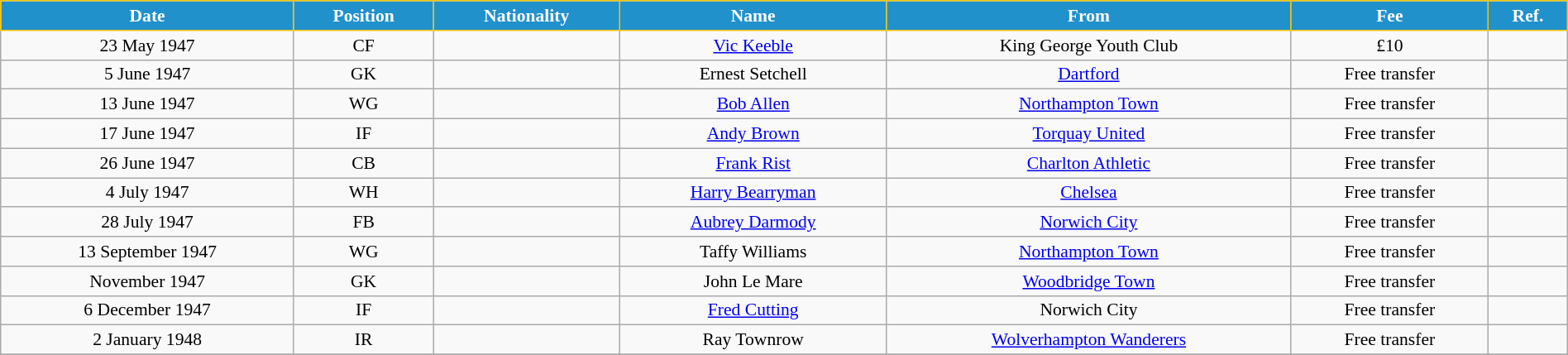<table class="wikitable" style="text-align:center; font-size:90%; width:100%;">
<tr>
<th style="background:#2191CC; color:white; border:1px solid #F7C408; text-align:center;">Date</th>
<th style="background:#2191CC; color:white; border:1px solid #F7C408; text-align:center;">Position</th>
<th style="background:#2191CC; color:white; border:1px solid #F7C408; text-align:center;">Nationality</th>
<th style="background:#2191CC; color:white; border:1px solid #F7C408; text-align:center;">Name</th>
<th style="background:#2191CC; color:white; border:1px solid #F7C408; text-align:center;">From</th>
<th style="background:#2191CC; color:white; border:1px solid #F7C408; text-align:center;">Fee</th>
<th style="background:#2191CC; color:white; border:1px solid #F7C408; text-align:center;">Ref.</th>
</tr>
<tr>
<td>23 May 1947</td>
<td>CF</td>
<td></td>
<td><a href='#'>Vic Keeble</a></td>
<td> King George Youth Club</td>
<td>£10</td>
<td></td>
</tr>
<tr>
<td>5 June 1947</td>
<td>GK</td>
<td></td>
<td>Ernest Setchell</td>
<td> <a href='#'>Dartford</a></td>
<td>Free transfer</td>
<td></td>
</tr>
<tr>
<td>13 June 1947</td>
<td>WG</td>
<td></td>
<td><a href='#'>Bob Allen</a></td>
<td> <a href='#'>Northampton Town</a></td>
<td>Free transfer</td>
<td></td>
</tr>
<tr>
<td>17 June 1947</td>
<td>IF</td>
<td></td>
<td><a href='#'>Andy Brown</a></td>
<td> <a href='#'>Torquay United</a></td>
<td>Free transfer</td>
<td></td>
</tr>
<tr>
<td>26 June 1947</td>
<td>CB</td>
<td></td>
<td><a href='#'>Frank Rist</a></td>
<td> <a href='#'>Charlton Athletic</a></td>
<td>Free transfer</td>
<td></td>
</tr>
<tr>
<td>4 July 1947</td>
<td>WH</td>
<td></td>
<td><a href='#'>Harry Bearryman</a></td>
<td> <a href='#'>Chelsea</a></td>
<td>Free transfer</td>
<td></td>
</tr>
<tr>
<td>28 July 1947</td>
<td>FB</td>
<td></td>
<td><a href='#'>Aubrey Darmody</a></td>
<td> <a href='#'>Norwich City</a></td>
<td>Free transfer</td>
<td></td>
</tr>
<tr>
<td>13 September 1947</td>
<td>WG</td>
<td></td>
<td>Taffy Williams</td>
<td> <a href='#'>Northampton Town</a></td>
<td>Free transfer</td>
<td></td>
</tr>
<tr>
<td>November 1947</td>
<td>GK</td>
<td></td>
<td>John Le Mare</td>
<td> <a href='#'>Woodbridge Town</a></td>
<td>Free transfer</td>
<td></td>
</tr>
<tr>
<td>6 December 1947</td>
<td>IF</td>
<td></td>
<td><a href='#'>Fred Cutting</a></td>
<td> Norwich City</td>
<td>Free transfer</td>
<td></td>
</tr>
<tr>
<td>2 January 1948</td>
<td>IR</td>
<td></td>
<td>Ray Townrow</td>
<td> <a href='#'>Wolverhampton Wanderers</a></td>
<td>Free transfer</td>
<td></td>
</tr>
<tr>
</tr>
</table>
